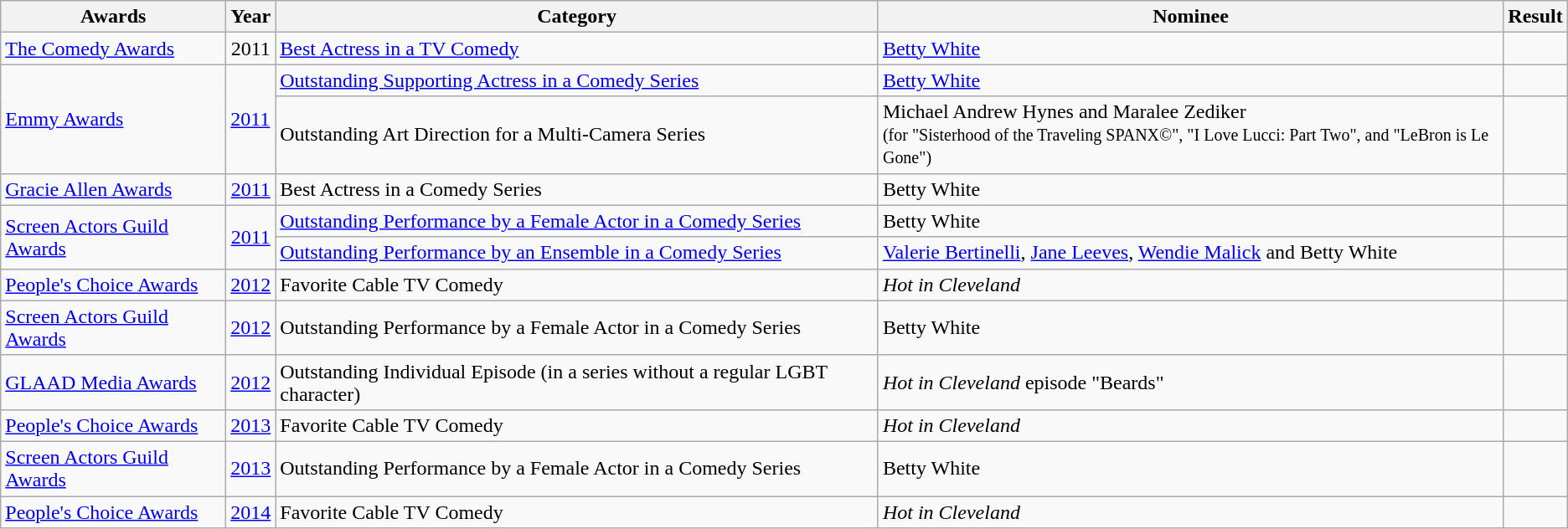<table class="wikitable sortable">
<tr>
<th>Awards</th>
<th>Year</th>
<th>Category</th>
<th>Nominee</th>
<th>Result</th>
</tr>
<tr>
<td><a href='#'>The Comedy Awards</a></td>
<td style="text-align:center;">2011</td>
<td><a href='#'>Best Actress in a TV Comedy</a></td>
<td><a href='#'>Betty White</a></td>
<td></td>
</tr>
<tr>
<td rowspan="2"><a href='#'>Emmy Awards</a></td>
<td rowspan="2"><a href='#'>2011</a></td>
<td><a href='#'>Outstanding Supporting Actress in a Comedy Series</a></td>
<td><a href='#'>Betty White</a></td>
<td></td>
</tr>
<tr>
<td>Outstanding Art Direction for a Multi-Camera Series</td>
<td>Michael Andrew Hynes and Maralee Zediker<br><small>(for "Sisterhood of the Traveling SPANX©", "I Love Lucci: Part Two", and "LeBron is Le Gone")</small></td>
<td></td>
</tr>
<tr>
<td><a href='#'>Gracie Allen Awards</a></td>
<td style="text-align:center;"><a href='#'>2011</a></td>
<td>Best Actress in a Comedy Series</td>
<td>Betty White</td>
<td></td>
</tr>
<tr>
<td rowspan="2"><a href='#'>Screen Actors Guild Awards</a></td>
<td rowspan="2" style="text-align:center;"><a href='#'>2011</a></td>
<td><a href='#'>Outstanding Performance by a Female Actor in a Comedy Series</a></td>
<td>Betty White</td>
<td></td>
</tr>
<tr>
<td><a href='#'>Outstanding Performance by an Ensemble in a Comedy Series</a></td>
<td><a href='#'>Valerie Bertinelli</a>, <a href='#'>Jane Leeves</a>, <a href='#'>Wendie Malick</a> and Betty White</td>
<td></td>
</tr>
<tr>
<td><a href='#'>People's Choice Awards</a></td>
<td style="text-align:center;"><a href='#'>2012</a></td>
<td>Favorite Cable TV Comedy</td>
<td><em>Hot in Cleveland</em></td>
<td></td>
</tr>
<tr>
<td><a href='#'>Screen Actors Guild Awards</a></td>
<td style="text-align:center;"><a href='#'>2012</a></td>
<td Screen Actors Guild Award for Outstanding Performance by a Female Actor in a Comedy Series>Outstanding Performance by a Female Actor in a Comedy Series</td>
<td>Betty White</td>
<td></td>
</tr>
<tr>
<td><a href='#'>GLAAD Media Awards</a></td>
<td style="text-align:center;"><a href='#'>2012</a></td>
<td>Outstanding Individual Episode (in a series without a regular LGBT character)</td>
<td><em>Hot in Cleveland</em> episode "Beards"</td>
<td></td>
</tr>
<tr>
<td><a href='#'>People's Choice Awards</a></td>
<td style="text-align:center;"><a href='#'>2013</a></td>
<td>Favorite Cable TV Comedy</td>
<td><em>Hot in Cleveland</em></td>
<td></td>
</tr>
<tr>
<td><a href='#'>Screen Actors Guild Awards</a></td>
<td style="text-align:center;"><a href='#'>2013</a></td>
<td Screen Actors Guild Award for Outstanding Performance by a Female Actor in a Comedy Series>Outstanding Performance by a Female Actor in a Comedy Series</td>
<td>Betty White</td>
<td></td>
</tr>
<tr>
<td><a href='#'>People's Choice Awards</a></td>
<td style="text-align:center;"><a href='#'>2014</a></td>
<td>Favorite Cable TV Comedy</td>
<td><em>Hot in Cleveland</em></td>
<td></td>
</tr>
</table>
